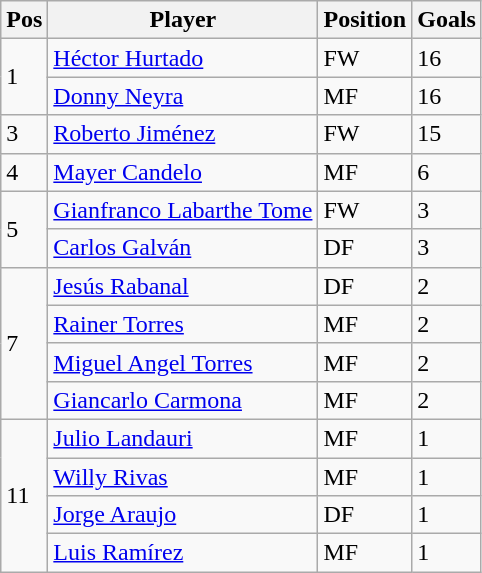<table class="wikitable">
<tr>
<th>Pos</th>
<th>Player</th>
<th>Position</th>
<th>Goals</th>
</tr>
<tr>
<td rowspan="2">1</td>
<td> <a href='#'>Héctor Hurtado</a></td>
<td>FW</td>
<td>16</td>
</tr>
<tr>
<td> <a href='#'>Donny Neyra</a></td>
<td>MF</td>
<td>16</td>
</tr>
<tr>
<td>3</td>
<td> <a href='#'>Roberto Jiménez</a></td>
<td>FW</td>
<td>15</td>
</tr>
<tr>
<td>4</td>
<td> <a href='#'>Mayer Candelo</a></td>
<td>MF</td>
<td>6</td>
</tr>
<tr>
<td rowspan="2">5</td>
<td> <a href='#'>Gianfranco Labarthe Tome</a></td>
<td>FW</td>
<td>3</td>
</tr>
<tr>
<td> <a href='#'>Carlos Galván</a></td>
<td>DF</td>
<td>3</td>
</tr>
<tr>
<td rowspan="4">7</td>
<td> <a href='#'>Jesús Rabanal</a></td>
<td>DF</td>
<td>2</td>
</tr>
<tr>
<td> <a href='#'>Rainer Torres</a></td>
<td>MF</td>
<td>2</td>
</tr>
<tr>
<td> <a href='#'>Miguel Angel Torres</a></td>
<td>MF</td>
<td>2</td>
</tr>
<tr>
<td> <a href='#'>Giancarlo Carmona</a></td>
<td>MF</td>
<td>2</td>
</tr>
<tr>
<td rowspan="4">11</td>
<td> <a href='#'>Julio Landauri</a></td>
<td>MF</td>
<td>1</td>
</tr>
<tr>
<td> <a href='#'>Willy Rivas</a></td>
<td>MF</td>
<td>1</td>
</tr>
<tr>
<td> <a href='#'>Jorge Araujo</a></td>
<td>DF</td>
<td>1</td>
</tr>
<tr>
<td> <a href='#'>Luis Ramírez</a></td>
<td>MF</td>
<td>1</td>
</tr>
</table>
